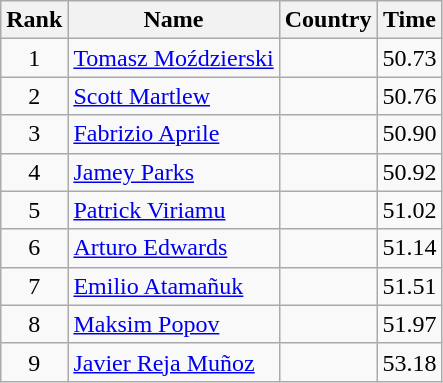<table class="wikitable" style="text-align:center">
<tr>
<th>Rank</th>
<th>Name</th>
<th>Country</th>
<th>Time</th>
</tr>
<tr>
<td>1</td>
<td align="left"><a href='#'>Tomasz Moździerski</a></td>
<td align="left"></td>
<td>50.73</td>
</tr>
<tr>
<td>2</td>
<td align="left"><a href='#'>Scott Martlew</a></td>
<td align="left"></td>
<td>50.76</td>
</tr>
<tr>
<td>3</td>
<td align="left"><a href='#'>Fabrizio Aprile</a></td>
<td align="left"></td>
<td>50.90</td>
</tr>
<tr>
<td>4</td>
<td align="left"><a href='#'>Jamey Parks</a></td>
<td align="left"></td>
<td>50.92</td>
</tr>
<tr>
<td>5</td>
<td align="left"><a href='#'>Patrick Viriamu</a></td>
<td align="left"></td>
<td>51.02</td>
</tr>
<tr>
<td>6</td>
<td align="left"><a href='#'>Arturo Edwards</a></td>
<td align="left"></td>
<td>51.14</td>
</tr>
<tr>
<td>7</td>
<td align="left"><a href='#'>Emilio Atamañuk</a></td>
<td align="left"></td>
<td>51.51</td>
</tr>
<tr>
<td>8</td>
<td align="left"><a href='#'>Maksim Popov</a></td>
<td align="left"></td>
<td>51.97</td>
</tr>
<tr>
<td>9</td>
<td align="left"><a href='#'>Javier Reja Muñoz</a></td>
<td align="left"></td>
<td>53.18</td>
</tr>
</table>
